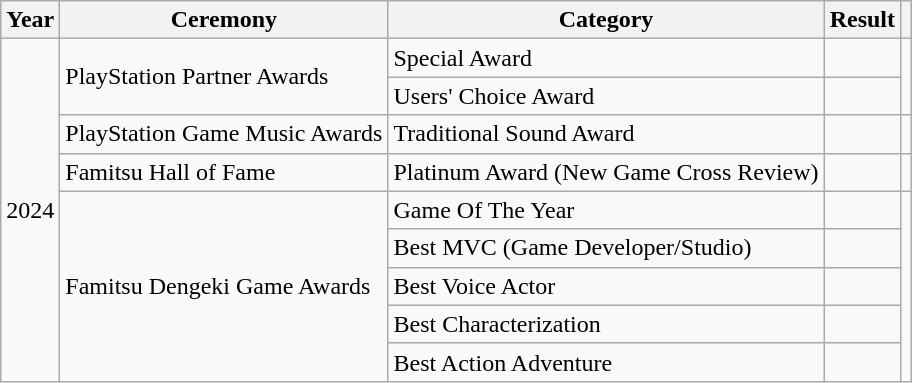<table class="wikitable plainrowheaders sortable" width="auto">
<tr>
<th scope="col">Year</th>
<th scope="col">Ceremony</th>
<th scope="col">Category</th>
<th>Result</th>
<th class="unsortable" scope="col"></th>
</tr>
<tr>
<td rowspan="9">2024</td>
<td rowspan="2">PlayStation Partner Awards</td>
<td>Special Award</td>
<td></td>
<td rowspan="2"></td>
</tr>
<tr>
<td>Users' Choice Award</td>
<td></td>
</tr>
<tr>
<td>PlayStation Game Music Awards</td>
<td>Traditional Sound Award</td>
<td></td>
<td></td>
</tr>
<tr>
<td>Famitsu Hall of Fame</td>
<td>Platinum Award (New Game Cross Review)</td>
<td></td>
<td></td>
</tr>
<tr>
<td rowspan="5">Famitsu Dengeki Game Awards</td>
<td>Game Of The Year</td>
<td></td>
<td rowspan="5"></td>
</tr>
<tr>
<td>Best MVC (Game Developer/Studio)</td>
<td></td>
</tr>
<tr>
<td>Best Voice Actor</td>
<td></td>
</tr>
<tr>
<td>Best Characterization</td>
<td></td>
</tr>
<tr>
<td>Best Action Adventure</td>
<td></td>
</tr>
</table>
